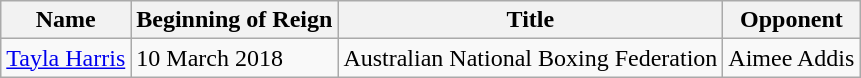<table class="wikitable">
<tr>
<th>Name</th>
<th>Beginning of Reign</th>
<th>Title</th>
<th>Opponent</th>
</tr>
<tr>
<td><a href='#'>Tayla Harris</a></td>
<td>10 March 2018</td>
<td>Australian National Boxing Federation</td>
<td>Aimee Addis</td>
</tr>
</table>
